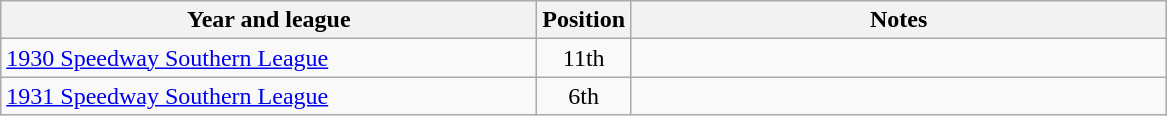<table class="wikitable">
<tr>
<th width=350>Year and league</th>
<th width=50>Position</th>
<th width=350>Notes</th>
</tr>
<tr align=center>
<td align="left"><a href='#'>1930 Speedway Southern League</a></td>
<td>11th</td>
<td></td>
</tr>
<tr align=center>
<td align="left"><a href='#'>1931 Speedway Southern League</a></td>
<td>6th</td>
<td></td>
</tr>
</table>
